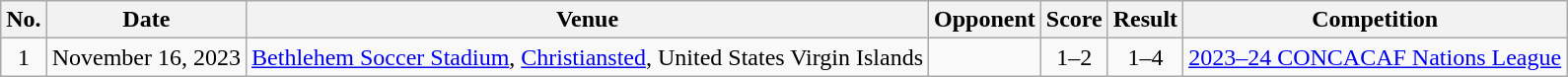<table class="wikitable sortable">
<tr>
<th scope="col">No.</th>
<th scope="col">Date</th>
<th scope="col">Venue</th>
<th scope="col">Opponent</th>
<th scope="col">Score</th>
<th scope="col">Result</th>
<th scope="col">Competition</th>
</tr>
<tr>
<td align="center">1</td>
<td>November 16, 2023</td>
<td><a href='#'>Bethlehem Soccer Stadium</a>, <a href='#'>Christiansted</a>, United States Virgin Islands</td>
<td></td>
<td align="center">1–2</td>
<td align="center">1–4</td>
<td><a href='#'>2023–24 CONCACAF Nations League</a></td>
</tr>
</table>
